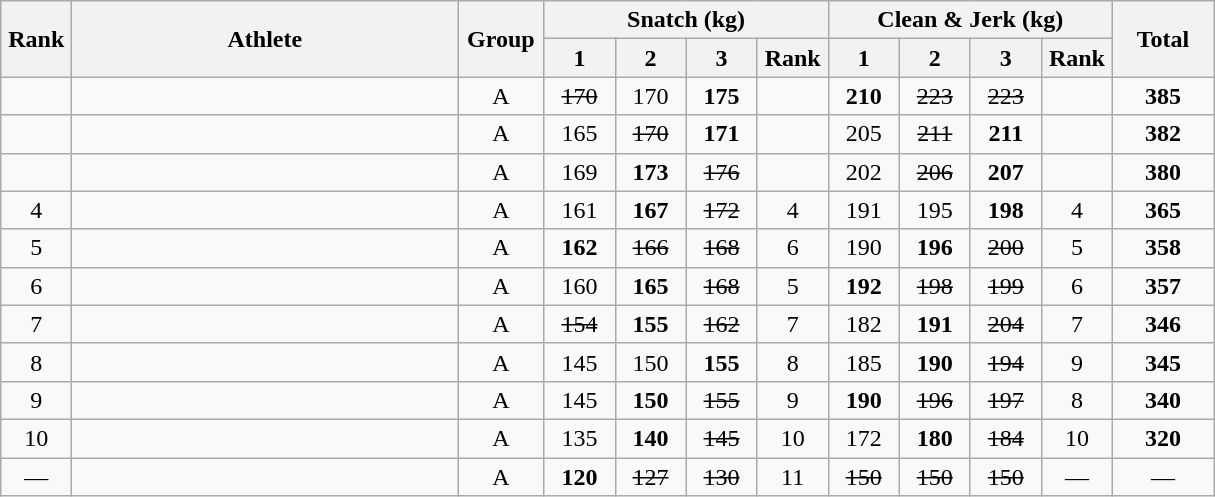<table class = "wikitable" style="text-align:center;">
<tr>
<th rowspan=2 width=40>Rank</th>
<th rowspan=2 width=250>Athlete</th>
<th rowspan=2 width=50>Group</th>
<th colspan=4>Snatch (kg)</th>
<th colspan=4>Clean & Jerk (kg)</th>
<th rowspan=2 width=60>Total</th>
</tr>
<tr>
<th width=40>1</th>
<th width=40>2</th>
<th width=40>3</th>
<th width=40>Rank</th>
<th width=40>1</th>
<th width=40>2</th>
<th width=40>3</th>
<th width=40>Rank</th>
</tr>
<tr>
<td></td>
<td align=left></td>
<td>A</td>
<td><s>170</s></td>
<td>170</td>
<td><strong>175</strong></td>
<td></td>
<td><strong>210</strong></td>
<td><s>223</s></td>
<td><s>223</s></td>
<td></td>
<td><strong>385</strong></td>
</tr>
<tr>
<td></td>
<td align=left></td>
<td>A</td>
<td>165</td>
<td><s>170</s></td>
<td><strong>171</strong></td>
<td></td>
<td>205</td>
<td><s>211</s></td>
<td><strong>211</strong></td>
<td></td>
<td><strong>382</strong></td>
</tr>
<tr>
<td></td>
<td align=left></td>
<td>A</td>
<td>169</td>
<td><strong>173</strong></td>
<td><s>176</s></td>
<td></td>
<td>202</td>
<td><s>206</s></td>
<td><strong>207</strong></td>
<td></td>
<td><strong>380</strong></td>
</tr>
<tr>
<td>4</td>
<td align=left></td>
<td>A</td>
<td>161</td>
<td><strong>167</strong></td>
<td><s>172</s></td>
<td>4</td>
<td>191</td>
<td>195</td>
<td><strong>198</strong></td>
<td>4</td>
<td><strong>365</strong></td>
</tr>
<tr>
<td>5</td>
<td align=left></td>
<td>A</td>
<td><strong>162</strong></td>
<td><s>166</s></td>
<td><s>168</s></td>
<td>6</td>
<td>190</td>
<td><strong>196</strong></td>
<td><s>200</s></td>
<td>5</td>
<td><strong>358</strong></td>
</tr>
<tr>
<td>6</td>
<td align=left></td>
<td>A</td>
<td>160</td>
<td><strong>165</strong></td>
<td><s>168</s></td>
<td>5</td>
<td><strong>192</strong></td>
<td><s>198</s></td>
<td><s>199</s></td>
<td>6</td>
<td><strong>357</strong></td>
</tr>
<tr>
<td>7</td>
<td align=left></td>
<td>A</td>
<td><s>154</s></td>
<td><strong>155</strong></td>
<td><s>162</s></td>
<td>7</td>
<td>182</td>
<td><strong>191</strong></td>
<td><s>204</s></td>
<td>7</td>
<td><strong>346</strong></td>
</tr>
<tr>
<td>8</td>
<td align=left></td>
<td>A</td>
<td>145</td>
<td>150</td>
<td><strong>155</strong></td>
<td>8</td>
<td>185</td>
<td><strong>190</strong></td>
<td><s>194</s></td>
<td>9</td>
<td><strong>345</strong></td>
</tr>
<tr>
<td>9</td>
<td align=left></td>
<td>A</td>
<td>145</td>
<td><strong>150</strong></td>
<td><s>155</s></td>
<td>9</td>
<td><strong>190</strong></td>
<td><s>196</s></td>
<td><s>197</s></td>
<td>8</td>
<td><strong>340</strong></td>
</tr>
<tr>
<td>10</td>
<td align=left></td>
<td>A</td>
<td>135</td>
<td><strong>140</strong></td>
<td><s>145</s></td>
<td>10</td>
<td>172</td>
<td><strong>180</strong></td>
<td><s>184</s></td>
<td>10</td>
<td><strong>320</strong></td>
</tr>
<tr>
<td>—</td>
<td align=left></td>
<td>A</td>
<td><strong>120</strong></td>
<td><s>127</s></td>
<td><s>130</s></td>
<td>11</td>
<td><s>150</s></td>
<td><s>150</s></td>
<td><s>150</s></td>
<td>—</td>
<td>—</td>
</tr>
</table>
